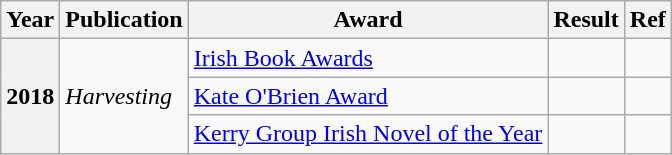<table class="wikitable sortable">
<tr>
<th>Year</th>
<th>Publication</th>
<th>Award</th>
<th>Result</th>
<th>Ref</th>
</tr>
<tr>
<th rowspan="3">2018</th>
<td rowspan="3"><em>Harvesting</em></td>
<td><a href='#'>Irish Book Awards</a></td>
<td></td>
<td></td>
</tr>
<tr>
<td><a href='#'>Kate O'Brien Award</a></td>
<td></td>
<td></td>
</tr>
<tr>
<td><a href='#'>Kerry Group Irish Novel of the Year</a></td>
<td></td>
<td></td>
</tr>
</table>
